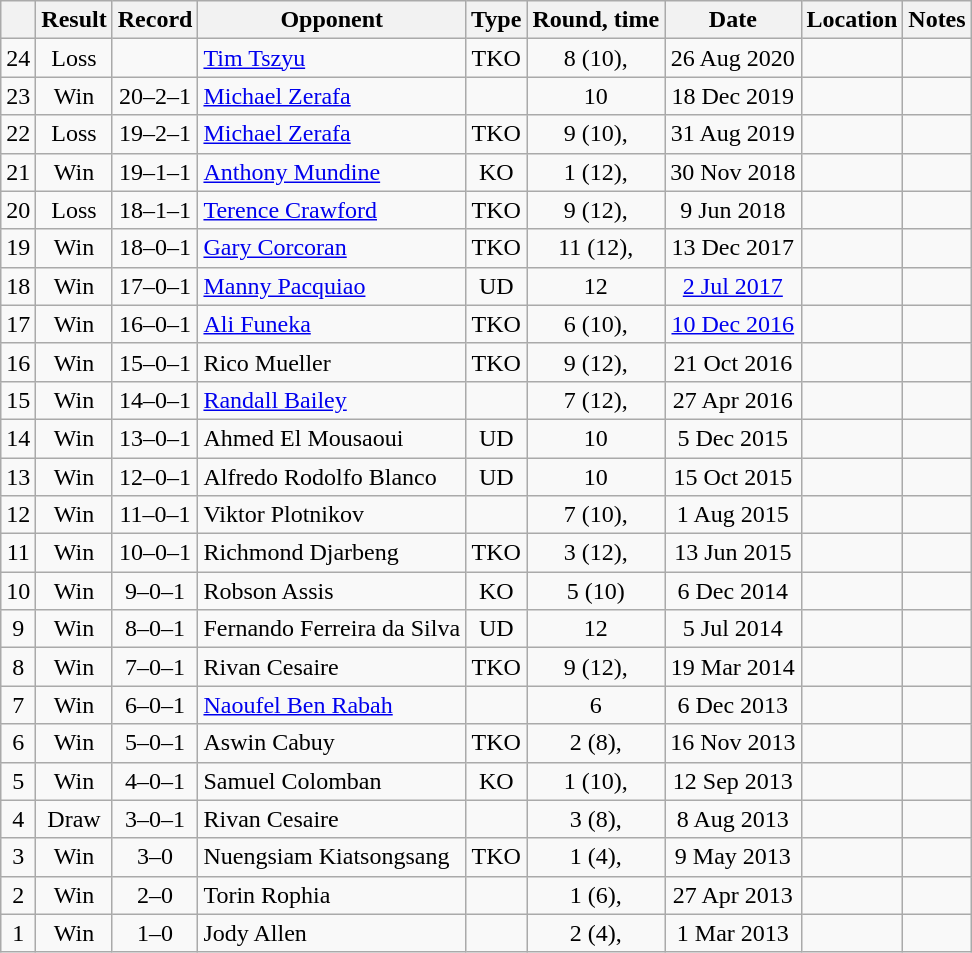<table class="wikitable" style="text-align:center">
<tr>
<th></th>
<th>Result</th>
<th>Record</th>
<th>Opponent</th>
<th>Type</th>
<th>Round, time</th>
<th>Date</th>
<th>Location</th>
<th>Notes</th>
</tr>
<tr>
<td>24</td>
<td>Loss</td>
<td></td>
<td style="text-align:left;"><a href='#'>Tim Tszyu</a></td>
<td>TKO</td>
<td>8 (10), </td>
<td>26 Aug 2020</td>
<td style="text-align:left;"></td>
<td align=left></td>
</tr>
<tr>
<td>23</td>
<td>Win</td>
<td>20–2–1</td>
<td style="text-align:left;"><a href='#'>Michael Zerafa</a></td>
<td></td>
<td>10</td>
<td>18 Dec 2019</td>
<td style="text-align:left;"></td>
<td style="text-align:left;"></td>
</tr>
<tr>
<td>22</td>
<td>Loss</td>
<td>19–2–1</td>
<td style="text-align:left;"><a href='#'>Michael Zerafa</a></td>
<td>TKO</td>
<td>9 (10), </td>
<td>31 Aug 2019</td>
<td style="text-align:left;"></td>
<td style="text-align:left;"></td>
</tr>
<tr>
<td>21</td>
<td>Win</td>
<td>19–1–1</td>
<td style="text-align:left;"><a href='#'>Anthony Mundine</a></td>
<td>KO</td>
<td>1 (12), </td>
<td>30 Nov 2018</td>
<td style="text-align:left;"></td>
<td style="text-align:left;"></td>
</tr>
<tr>
<td>20</td>
<td>Loss</td>
<td>18–1–1</td>
<td style="text-align:left;"><a href='#'>Terence Crawford</a></td>
<td>TKO</td>
<td>9 (12), </td>
<td>9 Jun 2018</td>
<td style="text-align:left;"></td>
<td style="text-align:left;"></td>
</tr>
<tr>
<td>19</td>
<td>Win</td>
<td>18–0–1</td>
<td style="text-align:left;"><a href='#'>Gary Corcoran</a></td>
<td>TKO</td>
<td>11 (12), </td>
<td>13 Dec 2017</td>
<td style="text-align:left;"></td>
<td style="text-align:left;"></td>
</tr>
<tr>
<td>18</td>
<td>Win</td>
<td>17–0–1</td>
<td style="text-align:left;"><a href='#'>Manny Pacquiao</a></td>
<td>UD</td>
<td>12</td>
<td><a href='#'>2 Jul 2017</a></td>
<td style="text-align:left;"></td>
<td style="text-align:left;"></td>
</tr>
<tr>
<td>17</td>
<td>Win</td>
<td>16–0–1</td>
<td style="text-align:left;"><a href='#'>Ali Funeka</a></td>
<td>TKO</td>
<td>6 (10), </td>
<td><a href='#'>10 Dec 2016</a></td>
<td style="text-align:left;"></td>
<td style="text-align:left;"></td>
</tr>
<tr>
<td>16</td>
<td>Win</td>
<td>15–0–1</td>
<td style="text-align:left;">Rico Mueller</td>
<td>TKO</td>
<td>9 (12), </td>
<td>21 Oct 2016</td>
<td style="text-align:left;"></td>
<td style="text-align:left;"></td>
</tr>
<tr>
<td>15</td>
<td>Win</td>
<td>14–0–1</td>
<td style="text-align:left;"><a href='#'>Randall Bailey</a></td>
<td></td>
<td>7 (12), </td>
<td>27 Apr 2016</td>
<td style="text-align:left;"></td>
<td style="text-align:left;"></td>
</tr>
<tr>
<td>14</td>
<td>Win</td>
<td>13–0–1</td>
<td style="text-align:left;">Ahmed El Mousaoui</td>
<td>UD</td>
<td>10</td>
<td>5 Dec 2015</td>
<td style="text-align:left;"></td>
<td style="text-align:left;"></td>
</tr>
<tr>
<td>13</td>
<td>Win</td>
<td>12–0–1</td>
<td style="text-align:left;">Alfredo Rodolfo Blanco</td>
<td>UD</td>
<td>10</td>
<td>15 Oct 2015</td>
<td style="text-align:left;"></td>
<td style="text-align:left;"></td>
</tr>
<tr>
<td>12</td>
<td>Win</td>
<td>11–0–1</td>
<td style="text-align:left;">Viktor Plotnikov</td>
<td></td>
<td>7 (10), </td>
<td>1 Aug 2015</td>
<td style="text-align:left;"></td>
<td style="text-align:left;"></td>
</tr>
<tr>
<td>11</td>
<td>Win</td>
<td>10–0–1</td>
<td style="text-align:left;">Richmond Djarbeng</td>
<td>TKO</td>
<td>3 (12), </td>
<td>13 Jun 2015</td>
<td style="text-align:left;"></td>
<td style="text-align:left;"></td>
</tr>
<tr>
<td>10</td>
<td>Win</td>
<td>9–0–1</td>
<td style="text-align:left;">Robson Assis</td>
<td>KO</td>
<td>5 (10)</td>
<td>6 Dec 2014</td>
<td style="text-align:left;"></td>
<td style="text-align:left;"></td>
</tr>
<tr>
<td>9</td>
<td>Win</td>
<td>8–0–1</td>
<td style="text-align:left;">Fernando Ferreira da Silva</td>
<td>UD</td>
<td>12</td>
<td>5 Jul 2014</td>
<td style="text-align:left;"></td>
<td style="text-align:left;"></td>
</tr>
<tr>
<td>8</td>
<td>Win</td>
<td>7–0–1</td>
<td style="text-align:left;">Rivan Cesaire</td>
<td>TKO</td>
<td>9 (12), </td>
<td>19 Mar 2014</td>
<td style="text-align:left;"></td>
<td style="text-align:left;"></td>
</tr>
<tr>
<td>7</td>
<td>Win</td>
<td>6–0–1</td>
<td style="text-align:left;"><a href='#'>Naoufel Ben Rabah</a></td>
<td></td>
<td>6</td>
<td>6 Dec 2013</td>
<td style="text-align:left;"></td>
<td></td>
</tr>
<tr>
<td>6</td>
<td>Win</td>
<td>5–0–1</td>
<td style="text-align:left;">Aswin Cabuy</td>
<td>TKO</td>
<td>2 (8), </td>
<td>16 Nov 2013</td>
<td style="text-align:left;"></td>
<td></td>
</tr>
<tr>
<td>5</td>
<td>Win</td>
<td>4–0–1</td>
<td style="text-align:left;">Samuel Colomban</td>
<td>KO</td>
<td>1 (10), </td>
<td>12 Sep 2013</td>
<td style="text-align:left;"></td>
<td style="text-align:left;"></td>
</tr>
<tr>
<td>4</td>
<td>Draw</td>
<td>3–0–1</td>
<td style="text-align:left;">Rivan Cesaire</td>
<td></td>
<td>3 (8), </td>
<td>8 Aug 2013</td>
<td style="text-align:left;"></td>
<td style="text-align:left;"></td>
</tr>
<tr>
<td>3</td>
<td>Win</td>
<td>3–0</td>
<td style="text-align:left;">Nuengsiam Kiatsongsang</td>
<td>TKO</td>
<td>1 (4), </td>
<td>9 May 2013</td>
<td style="text-align:left;"></td>
<td></td>
</tr>
<tr>
<td>2</td>
<td>Win</td>
<td>2–0</td>
<td style="text-align:left;">Torin Rophia</td>
<td></td>
<td>1 (6), </td>
<td>27 Apr 2013</td>
<td style="text-align:left;"></td>
<td></td>
</tr>
<tr>
<td>1</td>
<td>Win</td>
<td>1–0</td>
<td style="text-align:left;">Jody Allen</td>
<td></td>
<td>2 (4), </td>
<td>1 Mar 2013</td>
<td style="text-align:left;"></td>
<td></td>
</tr>
</table>
